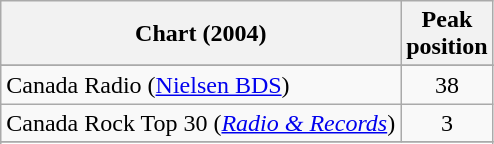<table class="wikitable sortable" border="1">
<tr>
<th>Chart (2004)</th>
<th>Peak<br>position</th>
</tr>
<tr>
</tr>
<tr>
<td>Canada Radio (<a href='#'>Nielsen BDS</a>)</td>
<td align="center">38</td>
</tr>
<tr>
<td>Canada Rock Top 30 (<em><a href='#'>Radio & Records</a></em>)</td>
<td align="center">3</td>
</tr>
<tr>
</tr>
<tr>
</tr>
<tr>
</tr>
</table>
